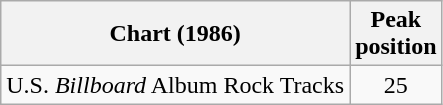<table class="wikitable">
<tr>
<th>Chart (1986)</th>
<th>Peak<br>position</th>
</tr>
<tr>
<td>U.S. <em>Billboard</em> Album Rock Tracks</td>
<td align="center">25</td>
</tr>
</table>
